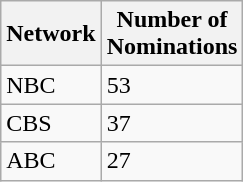<table class="wikitable">
<tr>
<th>Network</th>
<th>Number of<br>Nominations</th>
</tr>
<tr>
<td>NBC</td>
<td>53</td>
</tr>
<tr>
<td>CBS</td>
<td>37</td>
</tr>
<tr>
<td>ABC</td>
<td>27</td>
</tr>
</table>
